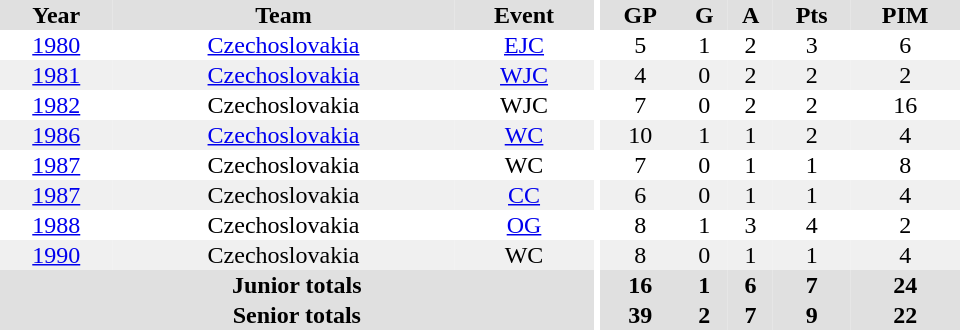<table border="0" cellpadding="1" cellspacing="0" ID="Table3" style="text-align:center; width:40em">
<tr ALIGN="center" bgcolor="#e0e0e0">
<th>Year</th>
<th>Team</th>
<th>Event</th>
<th rowspan="99" bgcolor="#ffffff"></th>
<th>GP</th>
<th>G</th>
<th>A</th>
<th>Pts</th>
<th>PIM</th>
</tr>
<tr>
<td><a href='#'>1980</a></td>
<td><a href='#'>Czechoslovakia</a></td>
<td><a href='#'>EJC</a></td>
<td>5</td>
<td>1</td>
<td>2</td>
<td>3</td>
<td>6</td>
</tr>
<tr bgcolor="#f0f0f0">
<td><a href='#'>1981</a></td>
<td><a href='#'>Czechoslovakia</a></td>
<td><a href='#'>WJC</a></td>
<td>4</td>
<td>0</td>
<td>2</td>
<td>2</td>
<td>2</td>
</tr>
<tr>
<td><a href='#'>1982</a></td>
<td>Czechoslovakia</td>
<td>WJC</td>
<td>7</td>
<td>0</td>
<td>2</td>
<td>2</td>
<td>16</td>
</tr>
<tr bgcolor="#f0f0f0">
<td><a href='#'>1986</a></td>
<td><a href='#'>Czechoslovakia</a></td>
<td><a href='#'>WC</a></td>
<td>10</td>
<td>1</td>
<td>1</td>
<td>2</td>
<td>4</td>
</tr>
<tr>
<td><a href='#'>1987</a></td>
<td>Czechoslovakia</td>
<td>WC</td>
<td>7</td>
<td>0</td>
<td>1</td>
<td>1</td>
<td>8</td>
</tr>
<tr bgcolor="#f0f0f0">
<td><a href='#'>1987</a></td>
<td>Czechoslovakia</td>
<td><a href='#'>CC</a></td>
<td>6</td>
<td>0</td>
<td>1</td>
<td>1</td>
<td>4</td>
</tr>
<tr>
<td><a href='#'>1988</a></td>
<td>Czechoslovakia</td>
<td><a href='#'>OG</a></td>
<td>8</td>
<td>1</td>
<td>3</td>
<td>4</td>
<td>2</td>
</tr>
<tr bgcolor="#f0f0f0">
<td><a href='#'>1990</a></td>
<td>Czechoslovakia</td>
<td>WC</td>
<td>8</td>
<td>0</td>
<td>1</td>
<td>1</td>
<td>4</td>
</tr>
<tr bgcolor="#e0e0e0">
<th colspan="3">Junior totals</th>
<th>16</th>
<th>1</th>
<th>6</th>
<th>7</th>
<th>24</th>
</tr>
<tr bgcolor="#e0e0e0">
<th colspan="3">Senior totals</th>
<th>39</th>
<th>2</th>
<th>7</th>
<th>9</th>
<th>22</th>
</tr>
</table>
